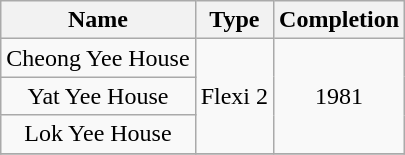<table class="wikitable" style="text-align: center">
<tr>
<th>Name</th>
<th>Type</th>
<th>Completion</th>
</tr>
<tr>
<td>Cheong Yee House</td>
<td rowspan="3">Flexi 2</td>
<td rowspan="3">1981</td>
</tr>
<tr>
<td>Yat Yee House</td>
</tr>
<tr>
<td>Lok Yee House</td>
</tr>
<tr>
</tr>
</table>
